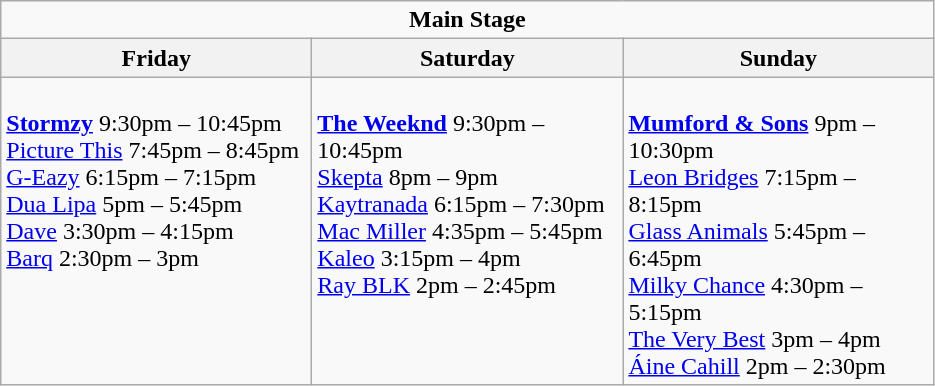<table class="wikitable">
<tr>
<td colspan="3" style="text-align:center;"><strong>Main Stage</strong></td>
</tr>
<tr>
<th>Friday</th>
<th>Saturday</th>
<th>Sunday</th>
</tr>
<tr>
<td style="text-align:left; vertical-align:top; width:200px;"><br><strong><a href='#'>Stormzy</a></strong> 9:30pm – 10:45pm
<br><a href='#'>Picture This</a> 7:45pm – 8:45pm
<br><a href='#'>G-Eazy</a> 6:15pm – 7:15pm
<br><a href='#'>Dua Lipa</a> 5pm – 5:45pm
<br><a href='#'>Dave</a> 3:30pm – 4:15pm
<br><a href='#'>Barq</a> 2:30pm – 3pm</td>
<td style="text-align:left; vertical-align:top; width:200px;"><br><strong><a href='#'>The Weeknd</a></strong> 9:30pm – 10:45pm
<br><a href='#'>Skepta</a> 8pm – 9pm
<br><a href='#'>Kaytranada</a> 6:15pm – 7:30pm
<br><a href='#'>Mac Miller</a> 4:35pm – 5:45pm
<br><a href='#'>Kaleo</a> 3:15pm – 4pm
<br><a href='#'>Ray BLK</a> 2pm – 2:45pm</td>
<td style="text-align:left; vertical-align:top; width:200px;"><br><strong><a href='#'>Mumford & Sons</a></strong> 9pm – 10:30pm
<br><a href='#'>Leon Bridges</a> 7:15pm – 8:15pm
<br><a href='#'>Glass Animals</a> 5:45pm – 6:45pm
<br><a href='#'>Milky Chance</a> 4:30pm – 5:15pm
<br><a href='#'>The Very Best</a> 3pm – 4pm
<br><a href='#'>Áine Cahill</a> 2pm – 2:30pm</td>
</tr>
</table>
